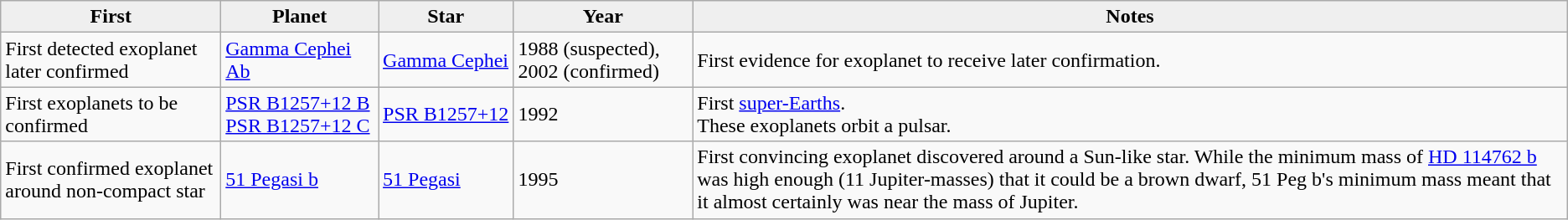<table class="wikitable" border="1" style="text-align:left;">
<tr>
<th style="background:#efefef;">First</th>
<th style="background:#efefef;">Planet</th>
<th style="background:#efefef;">Star</th>
<th style="background:#efefef;">Year</th>
<th style="background:#efefef;">Notes</th>
</tr>
<tr>
<td>First detected exoplanet later confirmed</td>
<td><a href='#'>Gamma Cephei Ab</a></td>
<td><a href='#'>Gamma Cephei</a></td>
<td>1988 (suspected), 2002 (confirmed)</td>
<td>First evidence for exoplanet to receive later confirmation.</td>
</tr>
<tr>
<td>First exoplanets to be confirmed</td>
<td><a href='#'>PSR B1257+12 B</a><br><a href='#'>PSR B1257+12 C</a></td>
<td><a href='#'>PSR B1257+12</a></td>
<td>1992</td>
<td>First <a href='#'>super-Earths</a>.<br>These exoplanets orbit a pulsar.</td>
</tr>
<tr>
<td>First confirmed exoplanet around non-compact star</td>
<td><a href='#'>51 Pegasi b</a></td>
<td><a href='#'>51 Pegasi</a></td>
<td>1995</td>
<td>First convincing exoplanet discovered around a Sun-like star. While the minimum mass of <a href='#'>HD 114762 b</a> was high enough (11 Jupiter-masses) that it could be a brown dwarf, 51 Peg b's minimum mass meant that it almost certainly was near the mass of Jupiter.</td>
</tr>
</table>
